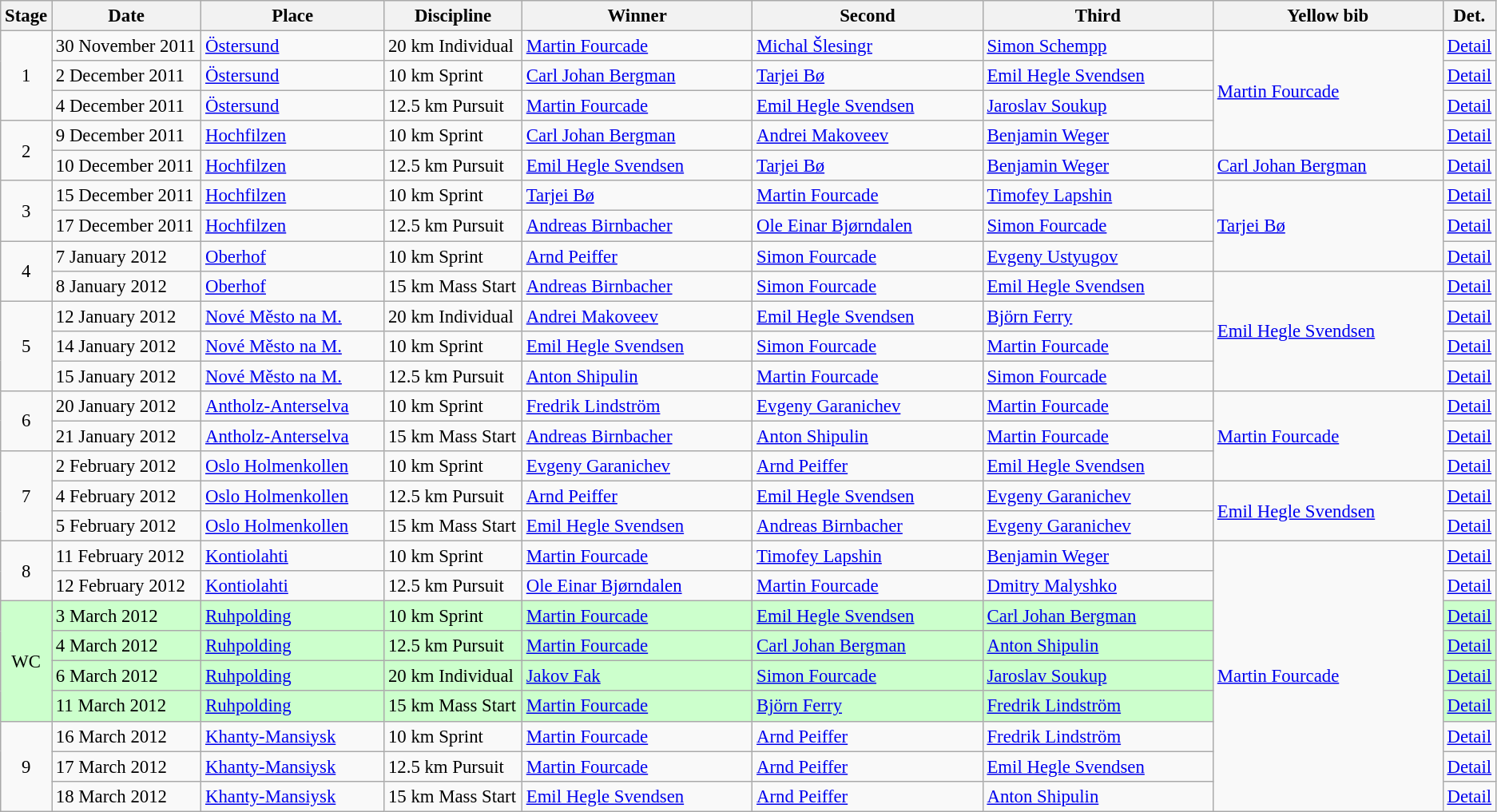<table class="wikitable" style="font-size:95%;">
<tr>
<th width="10">Stage</th>
<th width="120">Date</th>
<th width="148">Place</th>
<th width="110">Discipline</th>
<th width="190">Winner</th>
<th width="190">Second</th>
<th width="190">Third</th>
<th width="190">Yellow bib <br> </th>
<th width="8">Det.</th>
</tr>
<tr>
<td align=center rowspan="3">1</td>
<td>30 November 2011</td>
<td> <a href='#'>Östersund</a></td>
<td>20 km Individual</td>
<td> <a href='#'>Martin Fourcade</a></td>
<td> <a href='#'>Michal Šlesingr</a></td>
<td> <a href='#'>Simon Schempp</a></td>
<td rowspan="4"> <a href='#'>Martin Fourcade</a></td>
<td><a href='#'>Detail</a></td>
</tr>
<tr>
<td>2 December 2011</td>
<td> <a href='#'>Östersund</a></td>
<td>10 km Sprint</td>
<td> <a href='#'>Carl Johan Bergman</a></td>
<td> <a href='#'>Tarjei Bø</a></td>
<td> <a href='#'>Emil Hegle Svendsen</a></td>
<td><a href='#'>Detail</a></td>
</tr>
<tr>
<td>4 December 2011</td>
<td> <a href='#'>Östersund</a></td>
<td>12.5 km Pursuit</td>
<td> <a href='#'>Martin Fourcade</a></td>
<td> <a href='#'>Emil Hegle Svendsen</a></td>
<td> <a href='#'>Jaroslav Soukup</a></td>
<td><a href='#'>Detail</a></td>
</tr>
<tr>
<td align=center rowspan="2">2</td>
<td>9 December 2011</td>
<td> <a href='#'>Hochfilzen</a></td>
<td>10 km Sprint</td>
<td> <a href='#'>Carl Johan Bergman</a></td>
<td> <a href='#'>Andrei Makoveev</a></td>
<td> <a href='#'>Benjamin Weger</a></td>
<td><a href='#'>Detail</a></td>
</tr>
<tr>
<td>10 December 2011</td>
<td> <a href='#'>Hochfilzen</a></td>
<td>12.5 km Pursuit</td>
<td> <a href='#'>Emil Hegle Svendsen</a></td>
<td> <a href='#'>Tarjei Bø</a></td>
<td> <a href='#'>Benjamin Weger</a></td>
<td> <a href='#'>Carl Johan Bergman</a></td>
<td><a href='#'>Detail</a></td>
</tr>
<tr>
<td align=center rowspan="2">3</td>
<td>15 December 2011</td>
<td> <a href='#'>Hochfilzen</a></td>
<td>10 km Sprint</td>
<td> <a href='#'>Tarjei Bø</a></td>
<td> <a href='#'>Martin Fourcade</a></td>
<td> <a href='#'>Timofey Lapshin</a></td>
<td rowspan="3"> <a href='#'>Tarjei Bø</a></td>
<td><a href='#'>Detail</a></td>
</tr>
<tr>
<td>17 December 2011</td>
<td> <a href='#'>Hochfilzen</a></td>
<td>12.5 km Pursuit</td>
<td> <a href='#'>Andreas Birnbacher</a></td>
<td> <a href='#'>Ole Einar Bjørndalen</a></td>
<td> <a href='#'>Simon Fourcade</a></td>
<td><a href='#'>Detail</a></td>
</tr>
<tr>
<td align=center rowspan="2">4</td>
<td>7 January 2012</td>
<td> <a href='#'>Oberhof</a></td>
<td>10 km Sprint</td>
<td> <a href='#'>Arnd Peiffer</a></td>
<td> <a href='#'>Simon Fourcade</a></td>
<td> <a href='#'>Evgeny Ustyugov</a></td>
<td><a href='#'>Detail</a></td>
</tr>
<tr>
<td>8 January 2012</td>
<td> <a href='#'>Oberhof</a></td>
<td>15 km Mass Start</td>
<td> <a href='#'>Andreas Birnbacher</a></td>
<td> <a href='#'>Simon Fourcade</a></td>
<td> <a href='#'>Emil Hegle Svendsen</a></td>
<td rowspan="4"> <a href='#'>Emil Hegle Svendsen</a></td>
<td><a href='#'>Detail</a></td>
</tr>
<tr>
<td align=center rowspan="3">5</td>
<td>12 January 2012</td>
<td> <a href='#'>Nové Město na M.</a></td>
<td>20 km Individual</td>
<td> <a href='#'>Andrei Makoveev</a></td>
<td> <a href='#'>Emil Hegle Svendsen</a></td>
<td> <a href='#'>Björn Ferry</a></td>
<td><a href='#'>Detail</a></td>
</tr>
<tr>
<td>14 January 2012</td>
<td> <a href='#'>Nové Město na M.</a></td>
<td>10 km Sprint</td>
<td> <a href='#'>Emil Hegle Svendsen</a></td>
<td> <a href='#'>Simon Fourcade</a></td>
<td> <a href='#'>Martin Fourcade</a></td>
<td><a href='#'>Detail</a></td>
</tr>
<tr>
<td>15 January 2012</td>
<td> <a href='#'>Nové Město na M.</a></td>
<td>12.5 km Pursuit</td>
<td> <a href='#'>Anton Shipulin</a></td>
<td> <a href='#'>Martin Fourcade</a></td>
<td> <a href='#'>Simon Fourcade</a></td>
<td><a href='#'>Detail</a></td>
</tr>
<tr>
<td align=center rowspan="2">6</td>
<td>20 January 2012</td>
<td> <a href='#'>Antholz-Anterselva</a></td>
<td>10 km Sprint</td>
<td> <a href='#'>Fredrik Lindström</a></td>
<td> <a href='#'>Evgeny Garanichev</a></td>
<td> <a href='#'>Martin Fourcade</a></td>
<td rowspan="3"> <a href='#'>Martin Fourcade</a></td>
<td><a href='#'>Detail</a></td>
</tr>
<tr>
<td>21 January 2012</td>
<td> <a href='#'>Antholz-Anterselva</a></td>
<td>15 km Mass Start</td>
<td> <a href='#'>Andreas Birnbacher</a></td>
<td> <a href='#'>Anton Shipulin</a></td>
<td> <a href='#'>Martin Fourcade</a></td>
<td><a href='#'>Detail</a></td>
</tr>
<tr>
<td align=center rowspan="3">7</td>
<td>2 February 2012</td>
<td> <a href='#'>Oslo Holmenkollen</a></td>
<td>10 km Sprint</td>
<td> <a href='#'>Evgeny Garanichev</a></td>
<td> <a href='#'>Arnd Peiffer</a></td>
<td> <a href='#'>Emil Hegle Svendsen</a></td>
<td><a href='#'>Detail</a></td>
</tr>
<tr>
<td>4 February 2012</td>
<td> <a href='#'>Oslo Holmenkollen</a></td>
<td>12.5 km Pursuit</td>
<td> <a href='#'>Arnd Peiffer</a></td>
<td> <a href='#'>Emil Hegle Svendsen</a></td>
<td> <a href='#'>Evgeny Garanichev</a></td>
<td rowspan="2"> <a href='#'>Emil Hegle Svendsen</a></td>
<td><a href='#'>Detail</a></td>
</tr>
<tr>
<td>5 February 2012</td>
<td> <a href='#'>Oslo Holmenkollen</a></td>
<td>15 km Mass Start</td>
<td> <a href='#'>Emil Hegle Svendsen</a></td>
<td> <a href='#'>Andreas Birnbacher</a></td>
<td> <a href='#'>Evgeny Garanichev</a></td>
<td><a href='#'>Detail</a></td>
</tr>
<tr>
<td align=center rowspan="2">8</td>
<td>11 February 2012</td>
<td> <a href='#'>Kontiolahti</a></td>
<td>10 km Sprint</td>
<td> <a href='#'>Martin Fourcade</a></td>
<td> <a href='#'>Timofey Lapshin</a></td>
<td> <a href='#'>Benjamin Weger</a></td>
<td rowspan="9"> <a href='#'>Martin Fourcade</a></td>
<td><a href='#'>Detail</a></td>
</tr>
<tr>
<td>12 February 2012</td>
<td> <a href='#'>Kontiolahti</a></td>
<td>12.5 km Pursuit</td>
<td> <a href='#'>Ole Einar Bjørndalen</a></td>
<td> <a href='#'>Martin Fourcade</a></td>
<td> <a href='#'>Dmitry Malyshko</a></td>
<td><a href='#'>Detail</a></td>
</tr>
<tr style="background:#CCFFCC">
<td align=center rowspan="4">WC</td>
<td>3 March 2012</td>
<td> <a href='#'>Ruhpolding</a></td>
<td>10 km Sprint</td>
<td> <a href='#'>Martin Fourcade</a></td>
<td> <a href='#'>Emil Hegle Svendsen</a></td>
<td> <a href='#'>Carl Johan Bergman</a></td>
<td><a href='#'>Detail</a></td>
</tr>
<tr style="background:#CCFFCC">
<td>4 March 2012</td>
<td> <a href='#'>Ruhpolding</a></td>
<td>12.5 km Pursuit</td>
<td> <a href='#'>Martin Fourcade</a></td>
<td> <a href='#'>Carl Johan Bergman</a></td>
<td> <a href='#'>Anton Shipulin</a></td>
<td><a href='#'>Detail</a></td>
</tr>
<tr style="background:#CCFFCC">
<td>6 March 2012</td>
<td> <a href='#'>Ruhpolding</a></td>
<td>20 km Individual</td>
<td> <a href='#'>Jakov Fak</a></td>
<td> <a href='#'>Simon Fourcade</a></td>
<td> <a href='#'>Jaroslav Soukup</a></td>
<td><a href='#'>Detail</a></td>
</tr>
<tr style="background:#CCFFCC">
<td>11 March 2012</td>
<td> <a href='#'>Ruhpolding</a></td>
<td>15 km Mass Start</td>
<td> <a href='#'>Martin Fourcade</a></td>
<td> <a href='#'>Björn Ferry</a></td>
<td> <a href='#'>Fredrik Lindström</a></td>
<td><a href='#'>Detail</a></td>
</tr>
<tr>
<td align=center rowspan="3">9</td>
<td>16 March 2012</td>
<td> <a href='#'>Khanty-Mansiysk</a></td>
<td>10 km Sprint</td>
<td> <a href='#'>Martin Fourcade</a></td>
<td> <a href='#'>Arnd Peiffer</a></td>
<td> <a href='#'>Fredrik Lindström</a></td>
<td><a href='#'>Detail</a></td>
</tr>
<tr>
<td>17 March 2012</td>
<td> <a href='#'>Khanty-Mansiysk</a></td>
<td>12.5 km Pursuit</td>
<td> <a href='#'>Martin Fourcade</a></td>
<td> <a href='#'>Arnd Peiffer</a></td>
<td> <a href='#'>Emil Hegle Svendsen</a></td>
<td><a href='#'>Detail</a></td>
</tr>
<tr>
<td>18 March 2012</td>
<td> <a href='#'>Khanty-Mansiysk</a></td>
<td>15 km Mass Start</td>
<td> <a href='#'>Emil Hegle Svendsen</a></td>
<td> <a href='#'>Arnd Peiffer</a></td>
<td> <a href='#'>Anton Shipulin</a></td>
<td><a href='#'>Detail</a></td>
</tr>
</table>
